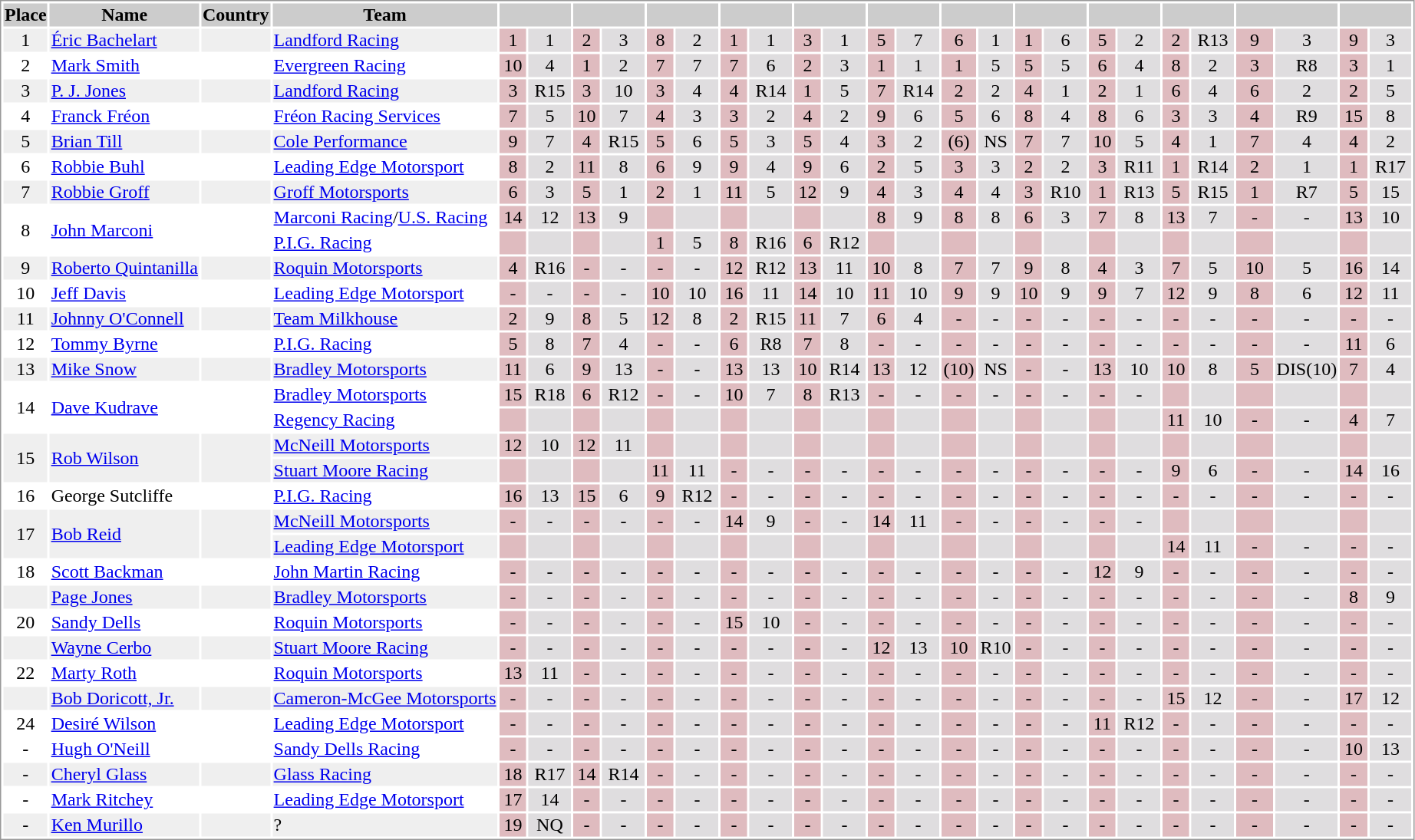<table border="0" style="border: 1px solid #999; background-color:#FFFFFF; text-align:center">
<tr align="center" style="background:#CCCCCC;">
<td><strong>Place</strong></td>
<td><strong>Name</strong></td>
<td><strong>Country</strong></td>
<td><strong>Team</strong></td>
<td colspan=2 align=center width="60"></td>
<td colspan=2 align=center width="60"></td>
<td colspan=2 align=center width="60"></td>
<td colspan=2 align=center width="60"></td>
<td colspan=2 align=center width="60"></td>
<td colspan=2 align=center width="60"></td>
<td colspan=2 align=center width="60"></td>
<td colspan=2 align=center width="60"></td>
<td colspan=2 align=center width="60"></td>
<td colspan=2 align=center width="60"></td>
<td colspan=2 align=center width="60"></td>
<td colspan=2 align=center width="60"></td>
</tr>
<tr style="background:#EFEFEF;">
<td>1</td>
<td align="left"><a href='#'>Éric Bachelart</a></td>
<td align="left"></td>
<td align="left"><a href='#'>Landford Racing</a></td>
<td style="background:#DFBBBF;">1</td>
<td style="background:#DFDDDF;">1</td>
<td style="background:#DFBBBF;">2</td>
<td style="background:#DFDDDF;">3</td>
<td style="background:#DFBBBF;">8</td>
<td style="background:#DFDDDF;">2</td>
<td style="background:#DFBBBF;">1</td>
<td style="background:#DFDDDF;">1</td>
<td style="background:#DFBBBF;">3</td>
<td style="background:#DFDDDF;">1</td>
<td style="background:#DFBBBF;">5</td>
<td style="background:#DFDDDF;">7</td>
<td style="background:#DFBBBF;">6</td>
<td style="background:#DFDDDF;">1</td>
<td style="background:#DFBBBF;">1</td>
<td style="background:#DFDDDF;">6</td>
<td style="background:#DFBBBF;">5</td>
<td style="background:#DFDDDF;">2</td>
<td style="background:#DFBBBF;">2</td>
<td style="background:#DFDDDF;">R13</td>
<td style="background:#DFBBBF;" width="30">9</td>
<td style="background:#DFDDDF;">3</td>
<td style="background:#DFBBBF;">9</td>
<td style="background:#DFDDDF;">3</td>
</tr>
<tr>
<td>2</td>
<td align="left"><a href='#'>Mark Smith</a></td>
<td align="left"></td>
<td align="left"><a href='#'>Evergreen Racing</a></td>
<td style="background:#DFBBBF;">10</td>
<td style="background:#DFDDDF;">4</td>
<td style="background:#DFBBBF;">1</td>
<td style="background:#DFDDDF;">2</td>
<td style="background:#DFBBBF;">7</td>
<td style="background:#DFDDDF;">7</td>
<td style="background:#DFBBBF;">7</td>
<td style="background:#DFDDDF;">6</td>
<td style="background:#DFBBBF;">2</td>
<td style="background:#DFDDDF;">3</td>
<td style="background:#DFBBBF;">1</td>
<td style="background:#DFDDDF;">1</td>
<td style="background:#DFBBBF;">1</td>
<td style="background:#DFDDDF;">5</td>
<td style="background:#DFBBBF;">5</td>
<td style="background:#DFDDDF;">5</td>
<td style="background:#DFBBBF;">6</td>
<td style="background:#DFDDDF;">4</td>
<td style="background:#DFBBBF;">8</td>
<td style="background:#DFDDDF;">2</td>
<td style="background:#DFBBBF;">3</td>
<td style="background:#DFDDDF;">R8</td>
<td style="background:#DFBBBF;">3</td>
<td style="background:#DFDDDF;">1</td>
</tr>
<tr style="background:#EFEFEF;">
<td>3</td>
<td align="left"><a href='#'>P. J. Jones</a></td>
<td align="left"></td>
<td align="left"><a href='#'>Landford Racing</a></td>
<td style="background:#DFBBBF;">3</td>
<td style="background:#DFDDDF;">R15</td>
<td style="background:#DFBBBF;">3</td>
<td style="background:#DFDDDF;">10</td>
<td style="background:#DFBBBF;">3</td>
<td style="background:#DFDDDF;">4</td>
<td style="background:#DFBBBF;">4</td>
<td style="background:#DFDDDF;">R14</td>
<td style="background:#DFBBBF;">1</td>
<td style="background:#DFDDDF;">5</td>
<td style="background:#DFBBBF;">7</td>
<td style="background:#DFDDDF;">R14</td>
<td style="background:#DFBBBF;">2</td>
<td style="background:#DFDDDF;">2</td>
<td style="background:#DFBBBF;">4</td>
<td style="background:#DFDDDF;">1</td>
<td style="background:#DFBBBF;">2</td>
<td style="background:#DFDDDF;">1</td>
<td style="background:#DFBBBF;">6</td>
<td style="background:#DFDDDF;">4</td>
<td style="background:#DFBBBF;">6</td>
<td style="background:#DFDDDF;">2</td>
<td style="background:#DFBBBF;">2</td>
<td style="background:#DFDDDF;">5</td>
</tr>
<tr>
<td>4</td>
<td align="left"><a href='#'>Franck Fréon</a></td>
<td align="left"></td>
<td align="left"><a href='#'>Fréon Racing Services</a></td>
<td style="background:#DFBBBF;">7</td>
<td style="background:#DFDDDF;">5</td>
<td style="background:#DFBBBF;">10</td>
<td style="background:#DFDDDF;">7</td>
<td style="background:#DFBBBF;">4</td>
<td style="background:#DFDDDF;">3</td>
<td style="background:#DFBBBF;">3</td>
<td style="background:#DFDDDF;">2</td>
<td style="background:#DFBBBF;">4</td>
<td style="background:#DFDDDF;">2</td>
<td style="background:#DFBBBF;">9</td>
<td style="background:#DFDDDF;">6</td>
<td style="background:#DFBBBF;">5</td>
<td style="background:#DFDDDF;">6</td>
<td style="background:#DFBBBF;">8</td>
<td style="background:#DFDDDF;">4</td>
<td style="background:#DFBBBF;">8</td>
<td style="background:#DFDDDF;">6</td>
<td style="background:#DFBBBF;">3</td>
<td style="background:#DFDDDF;">3</td>
<td style="background:#DFBBBF;">4</td>
<td style="background:#DFDDDF;">R9</td>
<td style="background:#DFBBBF;">15</td>
<td style="background:#DFDDDF;">8</td>
</tr>
<tr style="background:#EFEFEF;">
<td>5</td>
<td align="left"><a href='#'>Brian Till</a></td>
<td align="left"></td>
<td align="left"><a href='#'>Cole Performance</a></td>
<td style="background:#DFBBBF;">9</td>
<td style="background:#DFDDDF;">7</td>
<td style="background:#DFBBBF;">4</td>
<td style="background:#DFDDDF;">R15</td>
<td style="background:#DFBBBF;">5</td>
<td style="background:#DFDDDF;">6</td>
<td style="background:#DFBBBF;">5</td>
<td style="background:#DFDDDF;">3</td>
<td style="background:#DFBBBF;">5</td>
<td style="background:#DFDDDF;">4</td>
<td style="background:#DFBBBF;">3</td>
<td style="background:#DFDDDF;">2</td>
<td style="background:#DFBBBF;">(6)</td>
<td style="background:#DFDDDF;">NS</td>
<td style="background:#DFBBBF;">7</td>
<td style="background:#DFDDDF;">7</td>
<td style="background:#DFBBBF;">10</td>
<td style="background:#DFDDDF;">5</td>
<td style="background:#DFBBBF;">4</td>
<td style="background:#DFDDDF;">1</td>
<td style="background:#DFBBBF;">7</td>
<td style="background:#DFDDDF;">4</td>
<td style="background:#DFBBBF;">4</td>
<td style="background:#DFDDDF;">2</td>
</tr>
<tr>
<td>6</td>
<td align="left"><a href='#'>Robbie Buhl</a></td>
<td align="left"></td>
<td align="left"><a href='#'>Leading Edge Motorsport</a></td>
<td style="background:#DFBBBF;">8</td>
<td style="background:#DFDDDF;">2</td>
<td style="background:#DFBBBF;">11</td>
<td style="background:#DFDDDF;">8</td>
<td style="background:#DFBBBF;">6</td>
<td style="background:#DFDDDF;">9</td>
<td style="background:#DFBBBF;">9</td>
<td style="background:#DFDDDF;">4</td>
<td style="background:#DFBBBF;">9</td>
<td style="background:#DFDDDF;">6</td>
<td style="background:#DFBBBF;">2</td>
<td style="background:#DFDDDF;">5</td>
<td style="background:#DFBBBF;">3</td>
<td style="background:#DFDDDF;">3</td>
<td style="background:#DFBBBF;">2</td>
<td style="background:#DFDDDF;">2</td>
<td style="background:#DFBBBF;">3</td>
<td style="background:#DFDDDF;">R11</td>
<td style="background:#DFBBBF;">1</td>
<td style="background:#DFDDDF;">R14</td>
<td style="background:#DFBBBF;">2</td>
<td style="background:#DFDDDF;">1</td>
<td style="background:#DFBBBF;">1</td>
<td style="background:#DFDDDF;">R17</td>
</tr>
<tr style="background:#EFEFEF;">
<td>7</td>
<td align="left"><a href='#'>Robbie Groff</a></td>
<td align="left"></td>
<td align="left"><a href='#'>Groff Motorsports</a></td>
<td style="background:#DFBBBF;">6</td>
<td style="background:#DFDDDF;">3</td>
<td style="background:#DFBBBF;">5</td>
<td style="background:#DFDDDF;">1</td>
<td style="background:#DFBBBF;">2</td>
<td style="background:#DFDDDF;">1</td>
<td style="background:#DFBBBF;">11</td>
<td style="background:#DFDDDF;">5</td>
<td style="background:#DFBBBF;">12</td>
<td style="background:#DFDDDF;">9</td>
<td style="background:#DFBBBF;">4</td>
<td style="background:#DFDDDF;">3</td>
<td style="background:#DFBBBF;">4</td>
<td style="background:#DFDDDF;">4</td>
<td style="background:#DFBBBF;">3</td>
<td style="background:#DFDDDF;">R10</td>
<td style="background:#DFBBBF;">1</td>
<td style="background:#DFDDDF;">R13</td>
<td style="background:#DFBBBF;">5</td>
<td style="background:#DFDDDF;">R15</td>
<td style="background:#DFBBBF;">1</td>
<td style="background:#DFDDDF;">R7</td>
<td style="background:#DFBBBF;">5</td>
<td style="background:#DFDDDF;">15</td>
</tr>
<tr>
<td rowspan=2>8</td>
<td rowspan=2 align="left"><a href='#'>John Marconi</a></td>
<td rowspan=2 align="left"></td>
<td align="left"><a href='#'>Marconi Racing</a>/<a href='#'>U.S. Racing</a></td>
<td style="background:#DFBBBF;">14</td>
<td style="background:#DFDDDF;">12</td>
<td style="background:#DFBBBF;">13</td>
<td style="background:#DFDDDF;">9</td>
<td style="background:#DFBBBF;"></td>
<td style="background:#DFDDDF;"></td>
<td style="background:#DFBBBF;"></td>
<td style="background:#DFDDDF;"></td>
<td style="background:#DFBBBF;"></td>
<td style="background:#DFDDDF;"></td>
<td style="background:#DFBBBF;">8</td>
<td style="background:#DFDDDF;">9</td>
<td style="background:#DFBBBF;">8</td>
<td style="background:#DFDDDF;">8</td>
<td style="background:#DFBBBF;">6</td>
<td style="background:#DFDDDF;">3</td>
<td style="background:#DFBBBF;">7</td>
<td style="background:#DFDDDF;">8</td>
<td style="background:#DFBBBF;">13</td>
<td style="background:#DFDDDF;">7</td>
<td style="background:#DFBBBF;">-</td>
<td style="background:#DFDDDF;">-</td>
<td style="background:#DFBBBF;">13</td>
<td style="background:#DFDDDF;">10</td>
</tr>
<tr>
<td align="left"><a href='#'>P.I.G. Racing</a></td>
<td style="background:#DFBBBF;"></td>
<td style="background:#DFDDDF;"></td>
<td style="background:#DFBBBF;"></td>
<td style="background:#DFDDDF;"></td>
<td style="background:#DFBBBF;">1</td>
<td style="background:#DFDDDF;">5</td>
<td style="background:#DFBBBF;">8</td>
<td style="background:#DFDDDF;">R16</td>
<td style="background:#DFBBBF;">6</td>
<td style="background:#DFDDDF;">R12</td>
<td style="background:#DFBBBF;"></td>
<td style="background:#DFDDDF;"></td>
<td style="background:#DFBBBF;"></td>
<td style="background:#DFDDDF;"></td>
<td style="background:#DFBBBF;"></td>
<td style="background:#DFDDDF;"></td>
<td style="background:#DFBBBF;"></td>
<td style="background:#DFDDDF;"></td>
<td style="background:#DFBBBF;"></td>
<td style="background:#DFDDDF;"></td>
<td style="background:#DFBBBF;"></td>
<td style="background:#DFDDDF;"></td>
<td style="background:#DFBBBF;"></td>
<td style="background:#DFDDDF;"></td>
</tr>
<tr style="background:#EFEFEF;">
<td>9</td>
<td align="left"><a href='#'>Roberto Quintanilla</a></td>
<td align="left"></td>
<td align="left"><a href='#'>Roquin Motorsports</a></td>
<td style="background:#DFBBBF;">4</td>
<td style="background:#DFDDDF;">R16</td>
<td style="background:#DFBBBF;">-</td>
<td style="background:#DFDDDF;">-</td>
<td style="background:#DFBBBF;">-</td>
<td style="background:#DFDDDF;">-</td>
<td style="background:#DFBBBF;">12</td>
<td style="background:#DFDDDF;">R12</td>
<td style="background:#DFBBBF;">13</td>
<td style="background:#DFDDDF;">11</td>
<td style="background:#DFBBBF;">10</td>
<td style="background:#DFDDDF;">8</td>
<td style="background:#DFBBBF;">7</td>
<td style="background:#DFDDDF;">7</td>
<td style="background:#DFBBBF;">9</td>
<td style="background:#DFDDDF;">8</td>
<td style="background:#DFBBBF;">4</td>
<td style="background:#DFDDDF;">3</td>
<td style="background:#DFBBBF;">7</td>
<td style="background:#DFDDDF;">5</td>
<td style="background:#DFBBBF;">10</td>
<td style="background:#DFDDDF;">5</td>
<td style="background:#DFBBBF;">16</td>
<td style="background:#DFDDDF;">14</td>
</tr>
<tr>
<td>10</td>
<td align="left"><a href='#'>Jeff Davis</a></td>
<td align="left"></td>
<td align="left"><a href='#'>Leading Edge Motorsport</a></td>
<td style="background:#DFBBBF;">-</td>
<td style="background:#DFDDDF;">-</td>
<td style="background:#DFBBBF;">-</td>
<td style="background:#DFDDDF;">-</td>
<td style="background:#DFBBBF;">10</td>
<td style="background:#DFDDDF;">10</td>
<td style="background:#DFBBBF;">16</td>
<td style="background:#DFDDDF;">11</td>
<td style="background:#DFBBBF;">14</td>
<td style="background:#DFDDDF;">10</td>
<td style="background:#DFBBBF;">11</td>
<td style="background:#DFDDDF;">10</td>
<td style="background:#DFBBBF;">9</td>
<td style="background:#DFDDDF;">9</td>
<td style="background:#DFBBBF;">10</td>
<td style="background:#DFDDDF;">9</td>
<td style="background:#DFBBBF;">9</td>
<td style="background:#DFDDDF;">7</td>
<td style="background:#DFBBBF;">12</td>
<td style="background:#DFDDDF;">9</td>
<td style="background:#DFBBBF;">8</td>
<td style="background:#DFDDDF;">6</td>
<td style="background:#DFBBBF;">12</td>
<td style="background:#DFDDDF;">11</td>
</tr>
<tr style="background:#EFEFEF;">
<td>11</td>
<td align="left"><a href='#'>Johnny O'Connell</a></td>
<td align="left"></td>
<td align="left"><a href='#'>Team Milkhouse</a></td>
<td style="background:#DFBBBF;">2</td>
<td style="background:#DFDDDF;">9</td>
<td style="background:#DFBBBF;">8</td>
<td style="background:#DFDDDF;">5</td>
<td style="background:#DFBBBF;">12</td>
<td style="background:#DFDDDF;">8</td>
<td style="background:#DFBBBF;">2</td>
<td style="background:#DFDDDF;">R15</td>
<td style="background:#DFBBBF;">11</td>
<td style="background:#DFDDDF;">7</td>
<td style="background:#DFBBBF;">6</td>
<td style="background:#DFDDDF;">4</td>
<td style="background:#DFBBBF;">-</td>
<td style="background:#DFDDDF;">-</td>
<td style="background:#DFBBBF;">-</td>
<td style="background:#DFDDDF;">-</td>
<td style="background:#DFBBBF;">-</td>
<td style="background:#DFDDDF;">-</td>
<td style="background:#DFBBBF;">-</td>
<td style="background:#DFDDDF;">-</td>
<td style="background:#DFBBBF;">-</td>
<td style="background:#DFDDDF;">-</td>
<td style="background:#DFBBBF;">-</td>
<td style="background:#DFDDDF;">-</td>
</tr>
<tr>
<td>12</td>
<td align="left"><a href='#'>Tommy Byrne</a></td>
<td align="left"></td>
<td align="left"><a href='#'>P.I.G. Racing</a></td>
<td style="background:#DFBBBF;">5</td>
<td style="background:#DFDDDF;">8</td>
<td style="background:#DFBBBF;">7</td>
<td style="background:#DFDDDF;">4</td>
<td style="background:#DFBBBF;">-</td>
<td style="background:#DFDDDF;">-</td>
<td style="background:#DFBBBF;">6</td>
<td style="background:#DFDDDF;">R8</td>
<td style="background:#DFBBBF;">7</td>
<td style="background:#DFDDDF;">8</td>
<td style="background:#DFBBBF;">-</td>
<td style="background:#DFDDDF;">-</td>
<td style="background:#DFBBBF;">-</td>
<td style="background:#DFDDDF;">-</td>
<td style="background:#DFBBBF;">-</td>
<td style="background:#DFDDDF;">-</td>
<td style="background:#DFBBBF;">-</td>
<td style="background:#DFDDDF;">-</td>
<td style="background:#DFBBBF;">-</td>
<td style="background:#DFDDDF;">-</td>
<td style="background:#DFBBBF;">-</td>
<td style="background:#DFDDDF;">-</td>
<td style="background:#DFBBBF;">11</td>
<td style="background:#DFDDDF;">6</td>
</tr>
<tr style="background:#EFEFEF;">
<td>13</td>
<td align="left"><a href='#'>Mike Snow</a></td>
<td align="left"></td>
<td align="left"><a href='#'>Bradley Motorsports</a></td>
<td style="background:#DFBBBF;">11</td>
<td style="background:#DFDDDF;">6</td>
<td style="background:#DFBBBF;">9</td>
<td style="background:#DFDDDF;">13</td>
<td style="background:#DFBBBF;">-</td>
<td style="background:#DFDDDF;">-</td>
<td style="background:#DFBBBF;">13</td>
<td style="background:#DFDDDF;">13</td>
<td style="background:#DFBBBF;">10</td>
<td style="background:#DFDDDF;">R14</td>
<td style="background:#DFBBBF;">13</td>
<td style="background:#DFDDDF;">12</td>
<td style="background:#DFBBBF;">(10)</td>
<td style="background:#DFDDDF;">NS</td>
<td style="background:#DFBBBF;">-</td>
<td style="background:#DFDDDF;">-</td>
<td style="background:#DFBBBF;">13</td>
<td style="background:#DFDDDF;">10</td>
<td style="background:#DFBBBF;">10</td>
<td style="background:#DFDDDF;">8</td>
<td style="background:#DFBBBF;">5</td>
<td style="background:#DFDDDF;">DIS(10)</td>
<td style="background:#DFBBBF;">7</td>
<td style="background:#DFDDDF;">4</td>
</tr>
<tr>
<td rowspan=2>14</td>
<td rowspan=2 align="left"><a href='#'>Dave Kudrave</a></td>
<td rowspan=2 align="left"></td>
<td align="left"><a href='#'>Bradley Motorsports</a></td>
<td style="background:#DFBBBF;">15</td>
<td style="background:#DFDDDF;">R18</td>
<td style="background:#DFBBBF;">6</td>
<td style="background:#DFDDDF;">R12</td>
<td style="background:#DFBBBF;">-</td>
<td style="background:#DFDDDF;">-</td>
<td style="background:#DFBBBF;">10</td>
<td style="background:#DFDDDF;">7</td>
<td style="background:#DFBBBF;">8</td>
<td style="background:#DFDDDF;">R13</td>
<td style="background:#DFBBBF;">-</td>
<td style="background:#DFDDDF;">-</td>
<td style="background:#DFBBBF;">-</td>
<td style="background:#DFDDDF;">-</td>
<td style="background:#DFBBBF;">-</td>
<td style="background:#DFDDDF;">-</td>
<td style="background:#DFBBBF;">-</td>
<td style="background:#DFDDDF;">-</td>
<td style="background:#DFBBBF;"></td>
<td style="background:#DFDDDF;"></td>
<td style="background:#DFBBBF;"></td>
<td style="background:#DFDDDF;"></td>
<td style="background:#DFBBBF;"></td>
<td style="background:#DFDDDF;"></td>
</tr>
<tr>
<td align="left"><a href='#'>Regency Racing</a></td>
<td style="background:#DFBBBF;"></td>
<td style="background:#DFDDDF;"></td>
<td style="background:#DFBBBF;"></td>
<td style="background:#DFDDDF;"></td>
<td style="background:#DFBBBF;"></td>
<td style="background:#DFDDDF;"></td>
<td style="background:#DFBBBF;"></td>
<td style="background:#DFDDDF;"></td>
<td style="background:#DFBBBF;"></td>
<td style="background:#DFDDDF;"></td>
<td style="background:#DFBBBF;"></td>
<td style="background:#DFDDDF;"></td>
<td style="background:#DFBBBF;"></td>
<td style="background:#DFDDDF;"></td>
<td style="background:#DFBBBF;"></td>
<td style="background:#DFDDDF;"></td>
<td style="background:#DFBBBF;"></td>
<td style="background:#DFDDDF;"></td>
<td style="background:#DFBBBF;">11</td>
<td style="background:#DFDDDF;">10</td>
<td style="background:#DFBBBF;">-</td>
<td style="background:#DFDDDF;">-</td>
<td style="background:#DFBBBF;">4</td>
<td style="background:#DFDDDF;">7</td>
</tr>
<tr style="background:#EFEFEF;">
<td rowspan=2>15</td>
<td rowspan=2 align="left"><a href='#'>Rob Wilson</a></td>
<td rowspan=2 align="left"></td>
<td align="left"><a href='#'>McNeill Motorsports</a></td>
<td style="background:#DFBBBF;">12</td>
<td style="background:#DFDDDF;">10</td>
<td style="background:#DFBBBF;">12</td>
<td style="background:#DFDDDF;">11</td>
<td style="background:#DFBBBF;"></td>
<td style="background:#DFDDDF;"></td>
<td style="background:#DFBBBF;"></td>
<td style="background:#DFDDDF;"></td>
<td style="background:#DFBBBF;"></td>
<td style="background:#DFDDDF;"></td>
<td style="background:#DFBBBF;"></td>
<td style="background:#DFDDDF;"></td>
<td style="background:#DFBBBF;"></td>
<td style="background:#DFDDDF;"></td>
<td style="background:#DFBBBF;"></td>
<td style="background:#DFDDDF;"></td>
<td style="background:#DFBBBF;"></td>
<td style="background:#DFDDDF;"></td>
<td style="background:#DFBBBF;"></td>
<td style="background:#DFDDDF;"></td>
<td style="background:#DFBBBF;"></td>
<td style="background:#DFDDDF;"></td>
<td style="background:#DFBBBF;"></td>
<td style="background:#DFDDDF;"></td>
</tr>
<tr style="background:#EFEFEF;">
<td align="left"><a href='#'>Stuart Moore Racing</a></td>
<td style="background:#DFBBBF;"></td>
<td style="background:#DFDDDF;"></td>
<td style="background:#DFBBBF;"></td>
<td style="background:#DFDDDF;"></td>
<td style="background:#DFBBBF;">11</td>
<td style="background:#DFDDDF;">11</td>
<td style="background:#DFBBBF;">-</td>
<td style="background:#DFDDDF;">-</td>
<td style="background:#DFBBBF;">-</td>
<td style="background:#DFDDDF;">-</td>
<td style="background:#DFBBBF;">-</td>
<td style="background:#DFDDDF;">-</td>
<td style="background:#DFBBBF;">-</td>
<td style="background:#DFDDDF;">-</td>
<td style="background:#DFBBBF;">-</td>
<td style="background:#DFDDDF;">-</td>
<td style="background:#DFBBBF;">-</td>
<td style="background:#DFDDDF;">-</td>
<td style="background:#DFBBBF;">9</td>
<td style="background:#DFDDDF;">6</td>
<td style="background:#DFBBBF;">-</td>
<td style="background:#DFDDDF;">-</td>
<td style="background:#DFBBBF;">14</td>
<td style="background:#DFDDDF;">16</td>
</tr>
<tr>
<td>16</td>
<td align="left">George Sutcliffe</td>
<td align="left"></td>
<td align="left"><a href='#'>P.I.G. Racing</a></td>
<td style="background:#DFBBBF;">16</td>
<td style="background:#DFDDDF;">13</td>
<td style="background:#DFBBBF;">15</td>
<td style="background:#DFDDDF;">6</td>
<td style="background:#DFBBBF;">9</td>
<td style="background:#DFDDDF;">R12</td>
<td style="background:#DFBBBF;">-</td>
<td style="background:#DFDDDF;">-</td>
<td style="background:#DFBBBF;">-</td>
<td style="background:#DFDDDF;">-</td>
<td style="background:#DFBBBF;">-</td>
<td style="background:#DFDDDF;">-</td>
<td style="background:#DFBBBF;">-</td>
<td style="background:#DFDDDF;">-</td>
<td style="background:#DFBBBF;">-</td>
<td style="background:#DFDDDF;">-</td>
<td style="background:#DFBBBF;">-</td>
<td style="background:#DFDDDF;">-</td>
<td style="background:#DFBBBF;">-</td>
<td style="background:#DFDDDF;">-</td>
<td style="background:#DFBBBF;">-</td>
<td style="background:#DFDDDF;">-</td>
<td style="background:#DFBBBF;">-</td>
<td style="background:#DFDDDF;">-</td>
</tr>
<tr style="background:#EFEFEF;">
<td rowspan=2>17</td>
<td rowspan=2 align="left"><a href='#'>Bob Reid</a></td>
<td rowspan=2 align="left"></td>
<td align="left"><a href='#'>McNeill Motorsports</a></td>
<td style="background:#DFBBBF;">-</td>
<td style="background:#DFDDDF;">-</td>
<td style="background:#DFBBBF;">-</td>
<td style="background:#DFDDDF;">-</td>
<td style="background:#DFBBBF;">-</td>
<td style="background:#DFDDDF;">-</td>
<td style="background:#DFBBBF;">14</td>
<td style="background:#DFDDDF;">9</td>
<td style="background:#DFBBBF;">-</td>
<td style="background:#DFDDDF;">-</td>
<td style="background:#DFBBBF;">14</td>
<td style="background:#DFDDDF;">11</td>
<td style="background:#DFBBBF;">-</td>
<td style="background:#DFDDDF;">-</td>
<td style="background:#DFBBBF;">-</td>
<td style="background:#DFDDDF;">-</td>
<td style="background:#DFBBBF;">-</td>
<td style="background:#DFDDDF;">-</td>
<td style="background:#DFBBBF;"></td>
<td style="background:#DFDDDF;"></td>
<td style="background:#DFBBBF;"></td>
<td style="background:#DFDDDF;"></td>
<td style="background:#DFBBBF;"></td>
<td style="background:#DFDDDF;"></td>
</tr>
<tr style="background:#EFEFEF;">
<td align="left"><a href='#'>Leading Edge Motorsport</a></td>
<td style="background:#DFBBBF;"></td>
<td style="background:#DFDDDF;"></td>
<td style="background:#DFBBBF;"></td>
<td style="background:#DFDDDF;"></td>
<td style="background:#DFBBBF;"></td>
<td style="background:#DFDDDF;"></td>
<td style="background:#DFBBBF;"></td>
<td style="background:#DFDDDF;"></td>
<td style="background:#DFBBBF;"></td>
<td style="background:#DFDDDF;"></td>
<td style="background:#DFBBBF;"></td>
<td style="background:#DFDDDF;"></td>
<td style="background:#DFBBBF;"></td>
<td style="background:#DFDDDF;"></td>
<td style="background:#DFBBBF;"></td>
<td style="background:#DFDDDF;"></td>
<td style="background:#DFBBBF;"></td>
<td style="background:#DFDDDF;"></td>
<td style="background:#DFBBBF;">14</td>
<td style="background:#DFDDDF;">11</td>
<td style="background:#DFBBBF;">-</td>
<td style="background:#DFDDDF;">-</td>
<td style="background:#DFBBBF;">-</td>
<td style="background:#DFDDDF;">-</td>
</tr>
<tr>
<td>18</td>
<td align="left"><a href='#'>Scott Backman</a></td>
<td align="left"></td>
<td align="left"><a href='#'>John Martin Racing</a></td>
<td style="background:#DFBBBF;">-</td>
<td style="background:#DFDDDF;">-</td>
<td style="background:#DFBBBF;">-</td>
<td style="background:#DFDDDF;">-</td>
<td style="background:#DFBBBF;">-</td>
<td style="background:#DFDDDF;">-</td>
<td style="background:#DFBBBF;">-</td>
<td style="background:#DFDDDF;">-</td>
<td style="background:#DFBBBF;">-</td>
<td style="background:#DFDDDF;">-</td>
<td style="background:#DFBBBF;">-</td>
<td style="background:#DFDDDF;">-</td>
<td style="background:#DFBBBF;">-</td>
<td style="background:#DFDDDF;">-</td>
<td style="background:#DFBBBF;">-</td>
<td style="background:#DFDDDF;">-</td>
<td style="background:#DFBBBF;">12</td>
<td style="background:#DFDDDF;">9</td>
<td style="background:#DFBBBF;">-</td>
<td style="background:#DFDDDF;">-</td>
<td style="background:#DFBBBF;">-</td>
<td style="background:#DFDDDF;">-</td>
<td style="background:#DFBBBF;">-</td>
<td style="background:#DFDDDF;">-</td>
</tr>
<tr style="background:#EFEFEF;">
<td></td>
<td align="left"><a href='#'>Page Jones</a></td>
<td align="left"></td>
<td align="left"><a href='#'>Bradley Motorsports</a></td>
<td style="background:#DFBBBF;">-</td>
<td style="background:#DFDDDF;">-</td>
<td style="background:#DFBBBF;">-</td>
<td style="background:#DFDDDF;">-</td>
<td style="background:#DFBBBF;">-</td>
<td style="background:#DFDDDF;">-</td>
<td style="background:#DFBBBF;">-</td>
<td style="background:#DFDDDF;">-</td>
<td style="background:#DFBBBF;">-</td>
<td style="background:#DFDDDF;">-</td>
<td style="background:#DFBBBF;">-</td>
<td style="background:#DFDDDF;">-</td>
<td style="background:#DFBBBF;">-</td>
<td style="background:#DFDDDF;">-</td>
<td style="background:#DFBBBF;">-</td>
<td style="background:#DFDDDF;">-</td>
<td style="background:#DFBBBF;">-</td>
<td style="background:#DFDDDF;">-</td>
<td style="background:#DFBBBF;">-</td>
<td style="background:#DFDDDF;">-</td>
<td style="background:#DFBBBF;">-</td>
<td style="background:#DFDDDF;">-</td>
<td style="background:#DFBBBF;">8</td>
<td style="background:#DFDDDF;">9</td>
</tr>
<tr>
<td>20</td>
<td align="left"><a href='#'>Sandy Dells</a></td>
<td align="left"></td>
<td align="left"><a href='#'>Roquin Motorsports</a></td>
<td style="background:#DFBBBF;">-</td>
<td style="background:#DFDDDF;">-</td>
<td style="background:#DFBBBF;">-</td>
<td style="background:#DFDDDF;">-</td>
<td style="background:#DFBBBF;">-</td>
<td style="background:#DFDDDF;">-</td>
<td style="background:#DFBBBF;">15</td>
<td style="background:#DFDDDF;">10</td>
<td style="background:#DFBBBF;">-</td>
<td style="background:#DFDDDF;">-</td>
<td style="background:#DFBBBF;">-</td>
<td style="background:#DFDDDF;">-</td>
<td style="background:#DFBBBF;">-</td>
<td style="background:#DFDDDF;">-</td>
<td style="background:#DFBBBF;">-</td>
<td style="background:#DFDDDF;">-</td>
<td style="background:#DFBBBF;">-</td>
<td style="background:#DFDDDF;">-</td>
<td style="background:#DFBBBF;">-</td>
<td style="background:#DFDDDF;">-</td>
<td style="background:#DFBBBF;">-</td>
<td style="background:#DFDDDF;">-</td>
<td style="background:#DFBBBF;">-</td>
<td style="background:#DFDDDF;">-</td>
</tr>
<tr style="background:#EFEFEF;">
<td></td>
<td align="left"><a href='#'>Wayne Cerbo</a></td>
<td align="left"></td>
<td align="left"><a href='#'>Stuart Moore Racing</a></td>
<td style="background:#DFBBBF;">-</td>
<td style="background:#DFDDDF;">-</td>
<td style="background:#DFBBBF;">-</td>
<td style="background:#DFDDDF;">-</td>
<td style="background:#DFBBBF;">-</td>
<td style="background:#DFDDDF;">-</td>
<td style="background:#DFBBBF;">-</td>
<td style="background:#DFDDDF;">-</td>
<td style="background:#DFBBBF;">-</td>
<td style="background:#DFDDDF;">-</td>
<td style="background:#DFBBBF;">12</td>
<td style="background:#DFDDDF;">13</td>
<td style="background:#DFBBBF;">10</td>
<td style="background:#DFDDDF;">R10</td>
<td style="background:#DFBBBF;">-</td>
<td style="background:#DFDDDF;">-</td>
<td style="background:#DFBBBF;">-</td>
<td style="background:#DFDDDF;">-</td>
<td style="background:#DFBBBF;">-</td>
<td style="background:#DFDDDF;">-</td>
<td style="background:#DFBBBF;">-</td>
<td style="background:#DFDDDF;">-</td>
<td style="background:#DFBBBF;">-</td>
<td style="background:#DFDDDF;">-</td>
</tr>
<tr>
<td>22</td>
<td align="left"><a href='#'>Marty Roth</a></td>
<td align="left"></td>
<td align="left"><a href='#'>Roquin Motorsports</a></td>
<td style="background:#DFBBBF;">13</td>
<td style="background:#DFDDDF;">11</td>
<td style="background:#DFBBBF;">-</td>
<td style="background:#DFDDDF;">-</td>
<td style="background:#DFBBBF;">-</td>
<td style="background:#DFDDDF;">-</td>
<td style="background:#DFBBBF;">-</td>
<td style="background:#DFDDDF;">-</td>
<td style="background:#DFBBBF;">-</td>
<td style="background:#DFDDDF;">-</td>
<td style="background:#DFBBBF;">-</td>
<td style="background:#DFDDDF;">-</td>
<td style="background:#DFBBBF;">-</td>
<td style="background:#DFDDDF;">-</td>
<td style="background:#DFBBBF;">-</td>
<td style="background:#DFDDDF;">-</td>
<td style="background:#DFBBBF;">-</td>
<td style="background:#DFDDDF;">-</td>
<td style="background:#DFBBBF;">-</td>
<td style="background:#DFDDDF;">-</td>
<td style="background:#DFBBBF;">-</td>
<td style="background:#DFDDDF;">-</td>
<td style="background:#DFBBBF;">-</td>
<td style="background:#DFDDDF;">-</td>
</tr>
<tr style="background:#EFEFEF;">
<td></td>
<td align="left"><a href='#'>Bob Doricott, Jr.</a></td>
<td align="left"></td>
<td align="left"><a href='#'>Cameron-McGee Motorsports</a></td>
<td style="background:#DFBBBF;">-</td>
<td style="background:#DFDDDF;">-</td>
<td style="background:#DFBBBF;">-</td>
<td style="background:#DFDDDF;">-</td>
<td style="background:#DFBBBF;">-</td>
<td style="background:#DFDDDF;">-</td>
<td style="background:#DFBBBF;">-</td>
<td style="background:#DFDDDF;">-</td>
<td style="background:#DFBBBF;">-</td>
<td style="background:#DFDDDF;">-</td>
<td style="background:#DFBBBF;">-</td>
<td style="background:#DFDDDF;">-</td>
<td style="background:#DFBBBF;">-</td>
<td style="background:#DFDDDF;">-</td>
<td style="background:#DFBBBF;">-</td>
<td style="background:#DFDDDF;">-</td>
<td style="background:#DFBBBF;">-</td>
<td style="background:#DFDDDF;">-</td>
<td style="background:#DFBBBF;">15</td>
<td style="background:#DFDDDF;">12</td>
<td style="background:#DFBBBF;">-</td>
<td style="background:#DFDDDF;">-</td>
<td style="background:#DFBBBF;">17</td>
<td style="background:#DFDDDF;">12</td>
</tr>
<tr>
<td>24</td>
<td align="left"><a href='#'>Desiré Wilson</a></td>
<td align="left"></td>
<td align="left"><a href='#'>Leading Edge Motorsport</a></td>
<td style="background:#DFBBBF;">-</td>
<td style="background:#DFDDDF;">-</td>
<td style="background:#DFBBBF;">-</td>
<td style="background:#DFDDDF;">-</td>
<td style="background:#DFBBBF;">-</td>
<td style="background:#DFDDDF;">-</td>
<td style="background:#DFBBBF;">-</td>
<td style="background:#DFDDDF;">-</td>
<td style="background:#DFBBBF;">-</td>
<td style="background:#DFDDDF;">-</td>
<td style="background:#DFBBBF;">-</td>
<td style="background:#DFDDDF;">-</td>
<td style="background:#DFBBBF;">-</td>
<td style="background:#DFDDDF;">-</td>
<td style="background:#DFBBBF;">-</td>
<td style="background:#DFDDDF;">-</td>
<td style="background:#DFBBBF;">11</td>
<td style="background:#DFDDDF;">R12</td>
<td style="background:#DFBBBF;">-</td>
<td style="background:#DFDDDF;">-</td>
<td style="background:#DFBBBF;">-</td>
<td style="background:#DFDDDF;">-</td>
<td style="background:#DFBBBF;">-</td>
<td style="background:#DFDDDF;">-</td>
</tr>
<tr>
<td>-</td>
<td align="left"><a href='#'>Hugh O'Neill</a></td>
<td align="left"></td>
<td align="left"><a href='#'>Sandy Dells Racing</a></td>
<td style="background:#DFBBBF;">-</td>
<td style="background:#DFDDDF;">-</td>
<td style="background:#DFBBBF;">-</td>
<td style="background:#DFDDDF;">-</td>
<td style="background:#DFBBBF;">-</td>
<td style="background:#DFDDDF;">-</td>
<td style="background:#DFBBBF;">-</td>
<td style="background:#DFDDDF;">-</td>
<td style="background:#DFBBBF;">-</td>
<td style="background:#DFDDDF;">-</td>
<td style="background:#DFBBBF;">-</td>
<td style="background:#DFDDDF;">-</td>
<td style="background:#DFBBBF;">-</td>
<td style="background:#DFDDDF;">-</td>
<td style="background:#DFBBBF;">-</td>
<td style="background:#DFDDDF;">-</td>
<td style="background:#DFBBBF;">-</td>
<td style="background:#DFDDDF;">-</td>
<td style="background:#DFBBBF;">-</td>
<td style="background:#DFDDDF;">-</td>
<td style="background:#DFBBBF;">-</td>
<td style="background:#DFDDDF;">-</td>
<td style="background:#DFBBBF;">10</td>
<td style="background:#DFDDDF;">13</td>
</tr>
<tr style="background:#EFEFEF;">
<td>-</td>
<td align="left"><a href='#'>Cheryl Glass</a></td>
<td align="left"></td>
<td align="left"><a href='#'>Glass Racing</a></td>
<td style="background:#DFBBBF;">18</td>
<td style="background:#DFDDDF;">R17</td>
<td style="background:#DFBBBF;">14</td>
<td style="background:#DFDDDF;">R14</td>
<td style="background:#DFBBBF;">-</td>
<td style="background:#DFDDDF;">-</td>
<td style="background:#DFBBBF;">-</td>
<td style="background:#DFDDDF;">-</td>
<td style="background:#DFBBBF;">-</td>
<td style="background:#DFDDDF;">-</td>
<td style="background:#DFBBBF;">-</td>
<td style="background:#DFDDDF;">-</td>
<td style="background:#DFBBBF;">-</td>
<td style="background:#DFDDDF;">-</td>
<td style="background:#DFBBBF;">-</td>
<td style="background:#DFDDDF;">-</td>
<td style="background:#DFBBBF;">-</td>
<td style="background:#DFDDDF;">-</td>
<td style="background:#DFBBBF;">-</td>
<td style="background:#DFDDDF;">-</td>
<td style="background:#DFBBBF;">-</td>
<td style="background:#DFDDDF;">-</td>
<td style="background:#DFBBBF;">-</td>
<td style="background:#DFDDDF;">-</td>
</tr>
<tr>
<td>-</td>
<td align="left"><a href='#'>Mark Ritchey</a></td>
<td align="left"></td>
<td align="left"><a href='#'>Leading Edge Motorsport</a></td>
<td style="background:#DFBBBF;">17</td>
<td style="background:#DFDDDF;">14</td>
<td style="background:#DFBBBF;">-</td>
<td style="background:#DFDDDF;">-</td>
<td style="background:#DFBBBF;">-</td>
<td style="background:#DFDDDF;">-</td>
<td style="background:#DFBBBF;">-</td>
<td style="background:#DFDDDF;">-</td>
<td style="background:#DFBBBF;">-</td>
<td style="background:#DFDDDF;">-</td>
<td style="background:#DFBBBF;">-</td>
<td style="background:#DFDDDF;">-</td>
<td style="background:#DFBBBF;">-</td>
<td style="background:#DFDDDF;">-</td>
<td style="background:#DFBBBF;">-</td>
<td style="background:#DFDDDF;">-</td>
<td style="background:#DFBBBF;">-</td>
<td style="background:#DFDDDF;">-</td>
<td style="background:#DFBBBF;">-</td>
<td style="background:#DFDDDF;">-</td>
<td style="background:#DFBBBF;">-</td>
<td style="background:#DFDDDF;">-</td>
<td style="background:#DFBBBF;">-</td>
<td style="background:#DFDDDF;">-</td>
</tr>
<tr style="background:#EFEFEF;">
<td>-</td>
<td align="left"><a href='#'>Ken Murillo</a></td>
<td align="left"></td>
<td align="left">?</td>
<td style="background:#DFBBBF;">19</td>
<td style="background:#DFDDDF;">NQ</td>
<td style="background:#DFBBBF;">-</td>
<td style="background:#DFDDDF;">-</td>
<td style="background:#DFBBBF;">-</td>
<td style="background:#DFDDDF;">-</td>
<td style="background:#DFBBBF;">-</td>
<td style="background:#DFDDDF;">-</td>
<td style="background:#DFBBBF;">-</td>
<td style="background:#DFDDDF;">-</td>
<td style="background:#DFBBBF;">-</td>
<td style="background:#DFDDDF;">-</td>
<td style="background:#DFBBBF;">-</td>
<td style="background:#DFDDDF;">-</td>
<td style="background:#DFBBBF;">-</td>
<td style="background:#DFDDDF;">-</td>
<td style="background:#DFBBBF;">-</td>
<td style="background:#DFDDDF;">-</td>
<td style="background:#DFBBBF;">-</td>
<td style="background:#DFDDDF;">-</td>
<td style="background:#DFBBBF;">-</td>
<td style="background:#DFDDDF;">-</td>
<td style="background:#DFBBBF;">-</td>
<td style="background:#DFDDDF;">-</td>
</tr>
</table>
